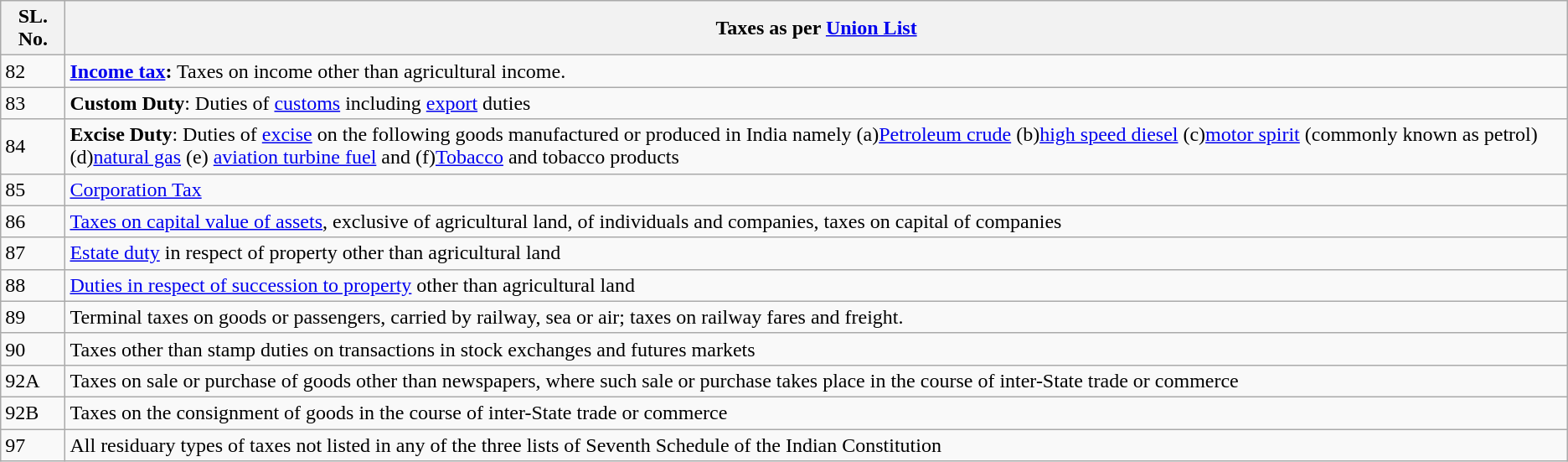<table class="wikitable">
<tr>
<th>SL. No.</th>
<th>Taxes as per <a href='#'>Union List</a></th>
</tr>
<tr>
<td>82</td>
<td><strong><a href='#'>Income tax</a>:</strong> Taxes on income other than agricultural income.</td>
</tr>
<tr>
<td>83</td>
<td><strong>Custom Duty</strong>: Duties of <a href='#'>customs</a> including <a href='#'>export</a> duties</td>
</tr>
<tr>
<td>84</td>
<td><strong>Excise Duty</strong>: Duties of <a href='#'>excise</a> on the following goods manufactured or produced in India namely (a)<a href='#'>Petroleum crude</a> (b)<a href='#'>high speed diesel</a> (c)<a href='#'>motor spirit</a> (commonly known as petrol) (d)<a href='#'>natural gas</a> (e) <a href='#'>aviation turbine fuel</a> and (f)<a href='#'>Tobacco</a> and tobacco products</td>
</tr>
<tr>
<td>85</td>
<td><a href='#'>Corporation Tax</a></td>
</tr>
<tr>
<td>86</td>
<td><a href='#'>Taxes on capital value of assets</a>, exclusive of agricultural land, of individuals and companies, taxes on capital of companies</td>
</tr>
<tr>
<td>87</td>
<td><a href='#'>Estate duty</a> in respect of property other than agricultural land</td>
</tr>
<tr>
<td>88</td>
<td><a href='#'>Duties in respect of succession to property</a> other than agricultural land</td>
</tr>
<tr>
<td>89</td>
<td>Terminal taxes on goods or passengers, carried by railway, sea or air; taxes on railway fares and freight.</td>
</tr>
<tr>
<td>90</td>
<td>Taxes other than stamp duties on transactions in stock exchanges and futures markets</td>
</tr>
<tr>
<td>92A</td>
<td>Taxes on sale or purchase of goods other than newspapers, where such sale or purchase takes place in the course of inter-State trade or commerce</td>
</tr>
<tr>
<td>92B</td>
<td>Taxes on the consignment of goods in the course of inter-State trade or commerce</td>
</tr>
<tr>
<td>97</td>
<td>All residuary types of taxes not listed in any of the three lists of Seventh Schedule of the Indian Constitution</td>
</tr>
</table>
